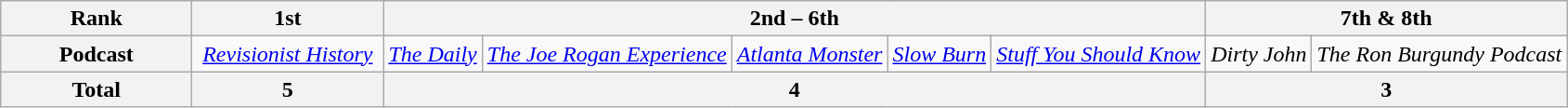<table class="wikitable">
<tr>
<th style="width:130px;">Rank</th>
<th style="width:130px;">1st</th>
<th colspan="5">2nd – 6th</th>
<th colspan="2">7th & 8th</th>
</tr>
<tr align="center">
<th>Podcast</th>
<td><em><a href='#'>Revisionist History</a></em></td>
<td><em><a href='#'>The Daily</a></em></td>
<td><em><a href='#'>The Joe Rogan Experience</a></em></td>
<td><em><a href='#'>Atlanta Monster</a></em></td>
<td><em><a href='#'>Slow Burn</a></em></td>
<td><em><a href='#'>Stuff You Should Know</a></em></td>
<td><em>Dirty John</em></td>
<td><em>The Ron Burgundy Podcast</em></td>
</tr>
<tr align="center">
<th>Total</th>
<th>5</th>
<th colspan="5">4</th>
<th colspan="2">3</th>
</tr>
</table>
